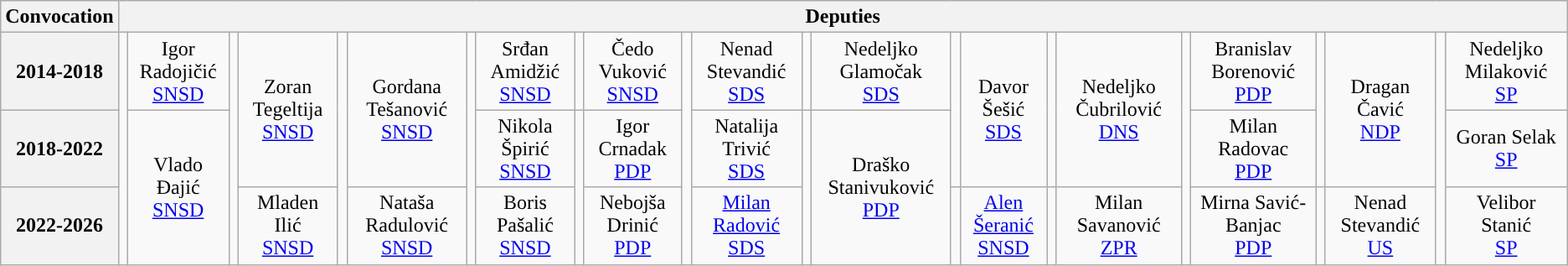<table class="wikitable" style="text-align:center">
<tr>
<th>Convocation</th>
<th colspan=24>Deputies</th>
</tr>
<tr>
<th>2014-2018</th>
<td rowspan=3; style="background-color: "></td>
<td>Igor Radojičić<br><a href='#'>SNSD</a></td>
<td rowspan=3; style="background-color: "></td>
<td rowspan=2>Zoran Tegeltija<br><a href='#'>SNSD</a></td>
<td rowspan=3; style="background-color: "></td>
<td rowspan=2>Gordana Tešanović<br><a href='#'>SNSD</a></td>
<td rowspan=3; style="background-color: "></td>
<td>Srđan Amidžić<br><a href='#'>SNSD</a></td>
<td rowspan=1; style="background-color: "></td>
<td>Čedo Vuković<br><a href='#'>SNSD</a></td>
<td rowspan=3; style="background-color: "></td>
<td>Nenad Stevandić<br><a href='#'>SDS</a></td>
<td rowspan=1; style="background-color: "></td>
<td>Nedeljko Glamočak<br><a href='#'>SDS</a></td>
<td rowspan=2; style="background-color: "></td>
<td rowspan=2>Davor Šešić<br><a href='#'>SDS</a></td>
<td rowspan=2; style="background-color: "></td>
<td rowspan=2>Nedeljko Čubrilović<br><a href='#'>DNS</a></td>
<td rowspan=3; style="background-color: "></td>
<td>Branislav Borenović<br><a href='#'>PDP</a></td>
<td rowspan=2; style="background-color: "></td>
<td rowspan=2>Dragan Čavić<br><a href='#'>NDP</a></td>
<td rowspan=3; style="background-color: "></td>
<td>Nedeljko Milaković<br><a href='#'>SP</a></td>
</tr>
<tr>
<th>2018-2022</th>
<td rowspan=2>Vlado Đajić<br><a href='#'>SNSD</a></td>
<td>Nikola Špirić<br><a href='#'>SNSD</a></td>
<td rowspan=2; style="background-color: "></td>
<td>Igor Crnadak<br><a href='#'>PDP</a></td>
<td>Natalija Trivić<br><a href='#'>SDS</a></td>
<td rowspan=2; style="background-color: "></td>
<td rowspan=2>Draško Stanivuković<br><a href='#'>PDP</a></td>
<td>Milan Radovac<br><a href='#'>PDP</a></td>
<td>Goran Selak<br><a href='#'>SP</a></td>
</tr>
<tr>
<th>2022-2026</th>
<td>Mladen Ilić<br><a href='#'>SNSD</a></td>
<td>Nataša Radulović<br><a href='#'>SNSD</a></td>
<td>Boris Pašalić<br><a href='#'>SNSD</a></td>
<td>Nebojša Drinić<br><a href='#'>PDP</a></td>
<td><a href='#'>Milan Radović</a><br><a href='#'>SDS</a></td>
<td rowspan=1; style="background-color: "></td>
<td><a href='#'>Alen Šeranić</a><br><a href='#'>SNSD</a></td>
<td rowspan=1; style="background-color: "></td>
<td>Milan Savanović<br><a href='#'>ZPR</a></td>
<td>Mirna Savić-Banjac<br><a href='#'>PDP</a></td>
<td rowspan=1; style="background-color: "></td>
<td>Nenad Stevandić<br><a href='#'>US</a></td>
<td>Velibor Stanić<br><a href='#'>SP</a></td>
</tr>
</table>
